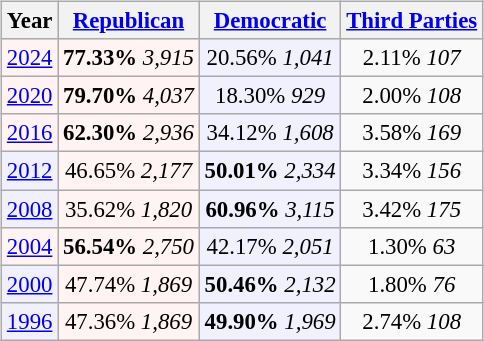<table class="wikitable" style="float:right; font-size:95%;">
<tr bgcolor=lightgrey>
<th>Year</th>
<th><a href='#'>Republican</a></th>
<th><a href='#'>Democratic</a></th>
<th><a href='#'>Third Parties</a></th>
</tr>
<tr>
<td style="text-align:center; background:#fff3f3;"><a href='#'>2024</a></td>
<td style="text-align:center; background:#fff3f3;"><strong>77.33%</strong> <em>3,915</em></td>
<td style="text-align:center; background:#f0f0ff;">20.56% <em>1,041</em></td>
<td style="text-align:center;">2.11% <em>107</em></td>
</tr>
<tr>
<td align="center" bgcolor="#fff3f3"><a href='#'>2020</a></td>
<td align="center" bgcolor="#fff3f3"><strong>79.70%</strong> <em>4,037</em></td>
<td align="center" bgcolor="#f0f0ff">18.30% <em>929</em></td>
<td align="center">2.00% <em>108</em></td>
</tr>
<tr>
<td align="center" bgcolor="#fff3f3"><a href='#'>2016</a></td>
<td align="center" bgcolor="#fff3f3"><strong>62.30%</strong> <em>2,936</em></td>
<td align="center" bgcolor="#f0f0ff">34.12% <em>1,608</em></td>
<td align="center">3.58% <em>169</em></td>
</tr>
<tr>
<td align="center" bgcolor="#f0f0ff"><a href='#'>2012</a></td>
<td align="center" bgcolor="#fff3f3">46.65% <em>2,177</em></td>
<td align="center" bgcolor="#f0f0ff"><strong>50.01%</strong> <em>2,334</em></td>
<td align="center">3.34% <em>156</em></td>
</tr>
<tr>
<td align="center" bgcolor="#f0f0ff"><a href='#'>2008</a></td>
<td align="center" bgcolor="#fff3f3">35.62% <em>1,820</em></td>
<td align="center" bgcolor="#f0f0ff"><strong>60.96%</strong> <em>3,115</em></td>
<td align="center">3.42% <em>175</em></td>
</tr>
<tr>
<td align="center" bgcolor="#fff3f3"><a href='#'>2004</a></td>
<td align="center" bgcolor="#fff3f3"><strong>56.54%</strong> <em>2,750</em></td>
<td align="center" bgcolor="#f0f0ff">42.17% <em>2,051</em></td>
<td align="center">1.30% <em>63</em></td>
</tr>
<tr>
<td align="center" bgcolor="#f0f0ff"><a href='#'>2000</a></td>
<td align="center" bgcolor="#fff3f3">47.74% <em>1,869</em></td>
<td align="center" bgcolor="#f0f0ff"><strong>50.46%</strong> <em>2,132</em></td>
<td align="center">1.80% <em>76</em></td>
</tr>
<tr>
<td align="center" bgcolor="#f0f0ff"><a href='#'>1996</a></td>
<td align="center" bgcolor="#fff3f3">47.36% <em>1,869</em></td>
<td align="center" bgcolor="#f0f0ff"><strong>49.90%</strong> <em>1,969</em></td>
<td align="center">2.74% <em>108</em></td>
</tr>
</table>
